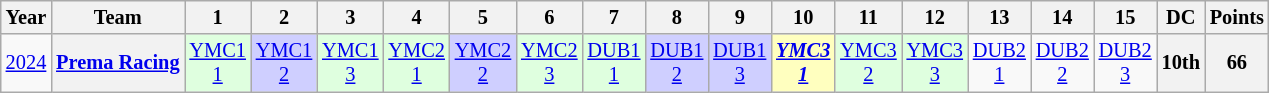<table class="wikitable" style="text-align:center; font-size:85%;">
<tr>
<th>Year</th>
<th>Team</th>
<th>1</th>
<th>2</th>
<th>3</th>
<th>4</th>
<th>5</th>
<th>6</th>
<th>7</th>
<th>8</th>
<th>9</th>
<th>10</th>
<th>11</th>
<th>12</th>
<th>13</th>
<th>14</th>
<th>15</th>
<th>DC</th>
<th>Points</th>
</tr>
<tr>
<td><a href='#'>2024</a></td>
<th nowrap><a href='#'>Prema Racing</a></th>
<td style="background:#DFFFDF;"><a href='#'>YMC1<br>1</a><br></td>
<td style="background:#CFCFFF;"><a href='#'>YMC1<br>2</a><br></td>
<td style="background:#DFFFDF;"><a href='#'>YMC1<br>3</a><br></td>
<td style="background:#DFFFDF;"><a href='#'>YMC2<br>1</a><br></td>
<td style="background:#CFCFFF;"><a href='#'>YMC2<br>2</a><br></td>
<td style="background:#DFFFDF;"><a href='#'>YMC2<br>3</a><br></td>
<td style="background:#DFFFDF;"><a href='#'>DUB1<br>1</a><br></td>
<td style="background:#CFCFFF;"><a href='#'>DUB1<br>2</a><br></td>
<td style="background:#CFCFFF;"><a href='#'>DUB1<br>3</a><br></td>
<td style="background:#FFFFBF;"><strong><em><a href='#'>YMC3<br>1</a></em></strong><br></td>
<td style="background:#DFFFDF;"><a href='#'>YMC3<br>2</a><br></td>
<td style="background:#DFFFDF;"><a href='#'>YMC3<br>3</a><br></td>
<td><a href='#'>DUB2<br>1</a></td>
<td><a href='#'>DUB2<br>2</a></td>
<td><a href='#'>DUB2<br>3</a></td>
<th>10th</th>
<th>66</th>
</tr>
</table>
